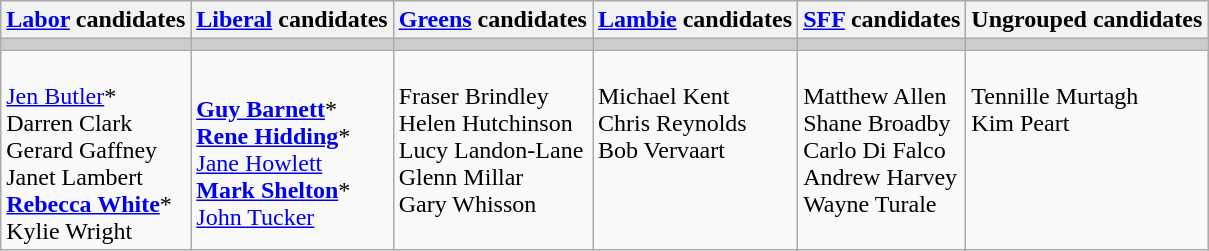<table class="wikitable">
<tr>
<th><a href='#'>Labor</a> candidates</th>
<th><a href='#'>Liberal</a> candidates</th>
<th><a href='#'>Greens</a> candidates</th>
<th><a href='#'>Lambie</a> candidates</th>
<th><a href='#'>SFF</a> candidates</th>
<th>Ungrouped candidates</th>
</tr>
<tr bgcolor="#cccccc">
<td></td>
<td></td>
<td></td>
<td></td>
<td></td>
<td></td>
</tr>
<tr>
<td><br><a href='#'>Jen Butler</a>*<br>
Darren Clark<br>
Gerard Gaffney<br>
Janet Lambert<br>
<strong><a href='#'>Rebecca White</a></strong>*<br>
Kylie Wright</td>
<td><br><strong><a href='#'>Guy Barnett</a></strong>*<br>
<strong><a href='#'>Rene Hidding</a></strong>*<br>
<a href='#'>Jane Howlett</a><br>
<strong><a href='#'>Mark Shelton</a></strong>*<br>
<a href='#'>John Tucker</a></td>
<td valign=top><br>Fraser Brindley<br>
Helen Hutchinson<br>
Lucy Landon-Lane<br>
Glenn Millar<br>
Gary Whisson</td>
<td valign=top><br>Michael Kent<br>
Chris Reynolds<br>
Bob Vervaart</td>
<td valign=top><br>Matthew Allen<br>
Shane Broadby<br>
Carlo Di Falco<br>
Andrew Harvey<br>
Wayne Turale</td>
<td valign=top><br>Tennille Murtagh<br>
Kim Peart</td>
</tr>
</table>
